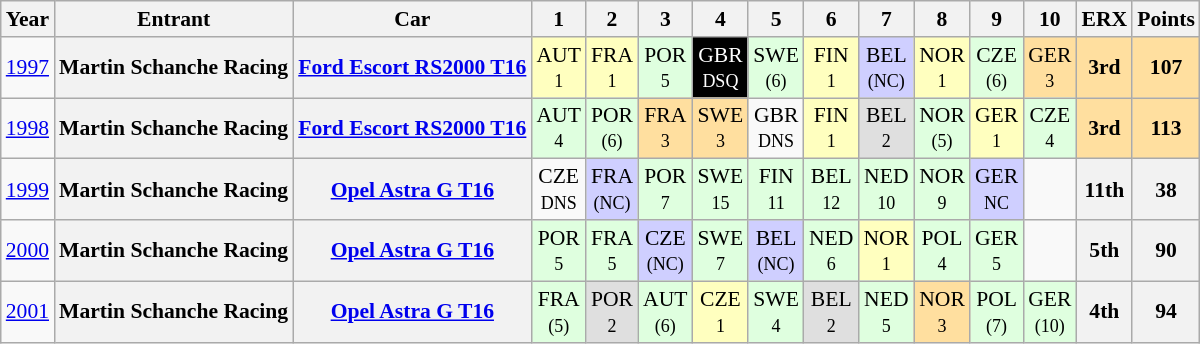<table class="wikitable" border="1" style="text-align:center; font-size:90%;">
<tr valign="top">
<th>Year</th>
<th>Entrant</th>
<th>Car</th>
<th>1</th>
<th>2</th>
<th>3</th>
<th>4</th>
<th>5</th>
<th>6</th>
<th>7</th>
<th>8</th>
<th>9</th>
<th>10</th>
<th>ERX</th>
<th>Points</th>
</tr>
<tr>
<td><a href='#'>1997</a></td>
<th>Martin Schanche Racing</th>
<th><a href='#'>Ford Escort RS2000 T16</a></th>
<td style="background:#FFFFBF;">AUT<br><small>1</small></td>
<td style="background:#FFFFBF;">FRA<br><small>1</small></td>
<td style="background:#DFFFDF;">POR<br><small>5</small></td>
<td style="background:#000000; color:white"><span>GBR<br><small>DSQ</small></span></td>
<td style="background:#DFFFDF;">SWE<br><small>(6)</small></td>
<td style="background:#FFFFBF;">FIN<br><small>1</small></td>
<td style="background:#CFCFFF;">BEL<br><small>(NC)</small></td>
<td style="background:#FFFFBF;">NOR<br><small>1</small></td>
<td style="background:#DFFFDF;">CZE<br><small>(6)</small></td>
<td style="background:#FFDF9F;">GER<br><small>3</small></td>
<th style="background:#FFDF9F;">3rd</th>
<th style="background:#FFDF9F;">107</th>
</tr>
<tr>
<td><a href='#'>1998</a></td>
<th>Martin Schanche Racing</th>
<th><a href='#'>Ford Escort RS2000 T16</a></th>
<td style="background:#DFFFDF;">AUT<br><small>4</small></td>
<td style="background:#DFFFDF;">POR<br><small>(6)</small></td>
<td style="background:#FFDF9F;">FRA<br><small>3</small></td>
<td style="background:#FFDF9F;">SWE<br><small>3</small></td>
<td>GBR<br><small>DNS</small></td>
<td style="background:#FFFFBF;">FIN<br><small>1</small></td>
<td style="background:#DFDFDF;">BEL<br><small>2</small></td>
<td style="background:#DFFFDF;">NOR<br><small>(5)</small></td>
<td style="background:#FFFFBF;">GER<br><small>1</small></td>
<td style="background:#DFFFDF;">CZE<br><small>4</small></td>
<th style="background:#FFDF9F;">3rd</th>
<th style="background:#FFDF9F;">113</th>
</tr>
<tr>
<td><a href='#'>1999</a></td>
<th>Martin Schanche Racing</th>
<th><a href='#'>Opel Astra G T16</a></th>
<td>CZE<br><small>DNS</small></td>
<td style="background:#CFCFFF;">FRA<br><small>(NC)</small></td>
<td style="background:#DFFFDF;">POR<br><small>7</small></td>
<td style="background:#DFFFDF;">SWE<br><small>15</small></td>
<td style="background:#DFFFDF;">FIN<br><small>11</small></td>
<td style="background:#DFFFDF;">BEL<br><small>12</small></td>
<td style="background:#DFFFDF;">NED<br><small>10</small></td>
<td style="background:#DFFFDF;">NOR<br><small>9</small></td>
<td style="background:#CFCFFF;">GER<br><small>NC</small></td>
<td></td>
<th>11th</th>
<th>38</th>
</tr>
<tr>
<td><a href='#'>2000</a></td>
<th>Martin Schanche Racing</th>
<th><a href='#'>Opel Astra G T16</a></th>
<td style="background:#DFFFDF;">POR<br><small>5</small></td>
<td style="background:#DFFFDF;">FRA<br><small>5</small></td>
<td style="background:#CFCFFF;">CZE<br><small>(NC)</small></td>
<td style="background:#DFFFDF;">SWE<br><small>7</small></td>
<td style="background:#CFCFFF;">BEL<br><small>(NC)</small></td>
<td style="background:#DFFFDF;">NED<br><small>6</small></td>
<td style="background:#FFFFBF;">NOR<br><small>1</small></td>
<td style="background:#DFFFDF;">POL<br><small>4</small></td>
<td style="background:#DFFFDF;">GER<br><small>5</small></td>
<td></td>
<th>5th</th>
<th>90</th>
</tr>
<tr>
<td><a href='#'>2001</a></td>
<th>Martin Schanche Racing</th>
<th><a href='#'>Opel Astra G T16</a></th>
<td style="background:#DFFFDF;">FRA<br><small>(5)</small></td>
<td style="background:#DFDFDF;">POR<br><small>2</small></td>
<td style="background:#DFFFDF;">AUT<br><small>(6)</small></td>
<td style="background:#FFFFBF;">CZE<br><small>1</small></td>
<td style="background:#DFFFDF;">SWE<br><small>4</small></td>
<td style="background:#DFDFDF;">BEL<br><small>2</small></td>
<td style="background:#DFFFDF;">NED<br><small>5</small></td>
<td style="background:#FFDF9F;">NOR<br><small>3</small></td>
<td style="background:#DFFFDF;">POL<br><small>(7)</small></td>
<td style="background:#DFFFDF;">GER<br><small>(10)</small></td>
<th>4th</th>
<th>94</th>
</tr>
</table>
